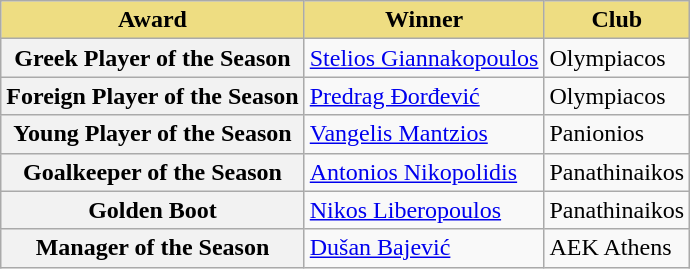<table class="wikitable">
<tr>
<th style="background-color: #eedd82">Award</th>
<th style="background-color: #eedd82">Winner</th>
<th style="background-color: #eedd82">Club</th>
</tr>
<tr>
<th>Greek Player of the Season</th>
<td> <a href='#'>Stelios Giannakopoulos</a></td>
<td>Olympiacos</td>
</tr>
<tr>
<th>Foreign Player of the Season</th>
<td> <a href='#'>Predrag Đorđević</a></td>
<td>Olympiacos</td>
</tr>
<tr>
<th>Young Player of the Season</th>
<td> <a href='#'>Vangelis Mantzios</a></td>
<td>Panionios</td>
</tr>
<tr>
<th>Goalkeeper of the Season</th>
<td> <a href='#'>Antonios Nikopolidis</a></td>
<td>Panathinaikos</td>
</tr>
<tr>
<th>Golden Boot</th>
<td> <a href='#'>Nikos Liberopoulos</a></td>
<td>Panathinaikos</td>
</tr>
<tr>
<th>Manager of the Season</th>
<td> <a href='#'>Dušan Bajević</a></td>
<td>AEK Athens</td>
</tr>
</table>
